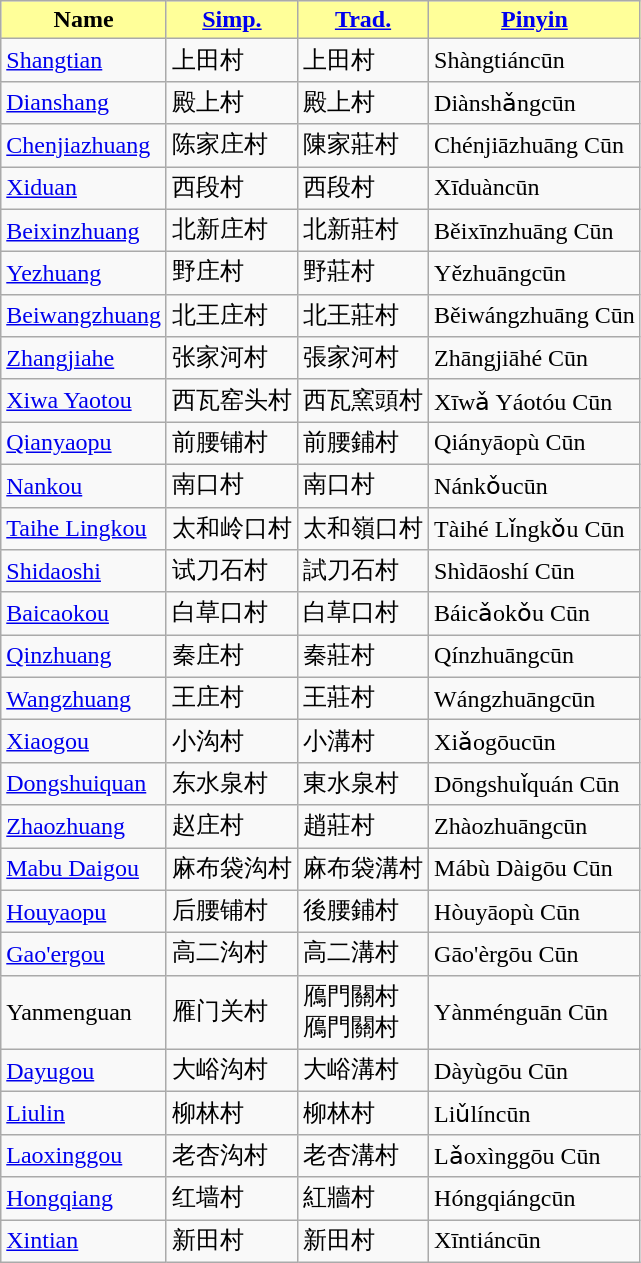<table class="wikitable">
<tr>
<th style="background:#ff9;">Name</th>
<th style="background:#ff9;"><a href='#'>Simp.</a></th>
<th style="background:#ff9;"><a href='#'>Trad.</a></th>
<th style="background:#ff9;"><a href='#'>Pinyin</a></th>
</tr>
<tr>
<td><a href='#'>Shangtian</a></td>
<td>上田村</td>
<td>上田村</td>
<td>Shàngtiáncūn</td>
</tr>
<tr>
<td><a href='#'>Dianshang</a></td>
<td>殿上村</td>
<td>殿上村</td>
<td>Diànshǎngcūn</td>
</tr>
<tr>
<td><a href='#'>Chenjiazhuang</a></td>
<td>陈家庄村</td>
<td>陳家莊村</td>
<td>Chénjiāzhuāng Cūn</td>
</tr>
<tr>
<td><a href='#'>Xiduan</a></td>
<td>西段村</td>
<td>西段村</td>
<td>Xīduàncūn</td>
</tr>
<tr>
<td><a href='#'>Beixinzhuang</a></td>
<td>北新庄村</td>
<td>北新莊村</td>
<td>Běixīnzhuāng Cūn</td>
</tr>
<tr>
<td><a href='#'>Yezhuang</a></td>
<td>野庄村</td>
<td>野莊村</td>
<td>Yězhuāngcūn</td>
</tr>
<tr>
<td><a href='#'>Beiwangzhuang</a></td>
<td>北王庄村</td>
<td>北王莊村</td>
<td>Běiwángzhuāng Cūn</td>
</tr>
<tr>
<td><a href='#'>Zhangjiahe</a></td>
<td>张家河村</td>
<td>張家河村</td>
<td>Zhāngjiāhé Cūn</td>
</tr>
<tr>
<td><a href='#'>Xiwa Yaotou</a></td>
<td>西瓦窑头村</td>
<td>西瓦窯頭村</td>
<td>Xīwǎ Yáotóu Cūn</td>
</tr>
<tr>
<td><a href='#'>Qianyaopu</a></td>
<td>前腰铺村</td>
<td>前腰鋪村</td>
<td>Qiányāopù Cūn</td>
</tr>
<tr>
<td><a href='#'>Nankou</a></td>
<td>南口村</td>
<td>南口村</td>
<td>Nánkǒucūn</td>
</tr>
<tr>
<td><a href='#'>Taihe Lingkou</a></td>
<td>太和岭口村</td>
<td>太和嶺口村</td>
<td>Tàihé Lǐngkǒu Cūn</td>
</tr>
<tr>
<td><a href='#'>Shidaoshi</a></td>
<td>试刀石村</td>
<td>試刀石村</td>
<td>Shìdāoshí Cūn</td>
</tr>
<tr>
<td><a href='#'>Baicaokou</a></td>
<td>白草口村</td>
<td>白草口村</td>
<td>Báicǎokǒu Cūn</td>
</tr>
<tr>
<td><a href='#'>Qinzhuang</a></td>
<td>秦庄村</td>
<td>秦莊村</td>
<td>Qínzhuāngcūn</td>
</tr>
<tr>
<td><a href='#'>Wangzhuang</a></td>
<td>王庄村</td>
<td>王莊村</td>
<td>Wángzhuāngcūn</td>
</tr>
<tr>
<td><a href='#'>Xiaogou</a></td>
<td>小沟村</td>
<td>小溝村</td>
<td>Xiǎogōucūn</td>
</tr>
<tr>
<td><a href='#'>Dongshuiquan</a></td>
<td>东水泉村</td>
<td>東水泉村</td>
<td>Dōngshuǐquán Cūn</td>
</tr>
<tr>
<td><a href='#'>Zhaozhuang</a></td>
<td>赵庄村</td>
<td>趙莊村</td>
<td>Zhàozhuāngcūn</td>
</tr>
<tr>
<td><a href='#'>Mabu Daigou</a></td>
<td>麻布袋沟村</td>
<td>麻布袋溝村</td>
<td>Mábù Dàigōu Cūn</td>
</tr>
<tr>
<td><a href='#'>Houyaopu</a></td>
<td>后腰铺村</td>
<td>後腰鋪村</td>
<td>Hòuyāopù Cūn</td>
</tr>
<tr>
<td><a href='#'>Gao'ergou</a></td>
<td>高二沟村</td>
<td>高二溝村</td>
<td>Gāo'èrgōu Cūn</td>
</tr>
<tr>
<td>Yanmenguan</td>
<td>雁门关村</td>
<td>鴈門關村<br>鴈門關村</td>
<td>Yànménguān Cūn</td>
</tr>
<tr>
<td><a href='#'>Dayugou</a></td>
<td>大峪沟村</td>
<td>大峪溝村</td>
<td>Dàyùgōu Cūn</td>
</tr>
<tr>
<td><a href='#'>Liulin</a></td>
<td>柳林村</td>
<td>柳林村</td>
<td>Liǔlíncūn</td>
</tr>
<tr>
<td><a href='#'>Laoxinggou</a></td>
<td>老杏沟村</td>
<td>老杏溝村</td>
<td>Lǎoxìnggōu Cūn</td>
</tr>
<tr>
<td><a href='#'>Hongqiang</a></td>
<td>红墙村</td>
<td>紅牆村</td>
<td>Hóngqiángcūn</td>
</tr>
<tr>
<td><a href='#'>Xintian</a></td>
<td>新田村</td>
<td>新田村</td>
<td>Xīntiáncūn</td>
</tr>
</table>
